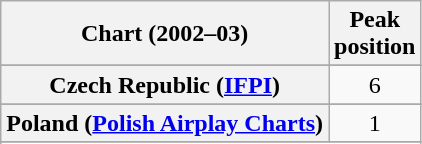<table class="wikitable plainrowheaders sortable" style="text-align:center;">
<tr>
<th scope="col">Chart (2002–03)</th>
<th scope="col">Peak<br>position</th>
</tr>
<tr>
</tr>
<tr>
</tr>
<tr>
</tr>
<tr>
<th scope="row">Czech Republic (<a href='#'>IFPI</a>)</th>
<td>6</td>
</tr>
<tr>
</tr>
<tr>
</tr>
<tr>
</tr>
<tr>
</tr>
<tr>
</tr>
<tr>
</tr>
<tr>
</tr>
<tr>
</tr>
<tr>
</tr>
<tr>
<th scope="row">Poland (<a href='#'>Polish Airplay Charts</a>)</th>
<td>1</td>
</tr>
<tr>
</tr>
<tr>
</tr>
<tr>
</tr>
<tr>
</tr>
<tr>
</tr>
</table>
